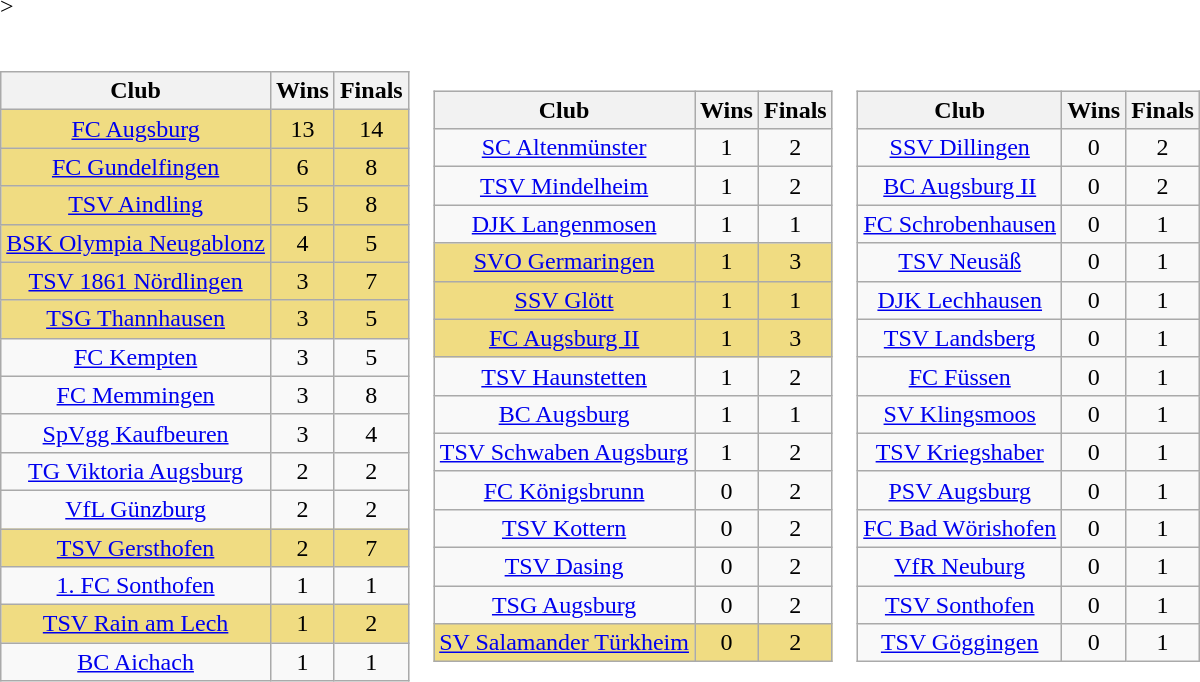<table border=0 cellpadding=0 cellspacing=0>>
<tr>
<td><br><table class="wikitable">
<tr>
<th>Club</th>
<th>Wins</th>
<th>Finals</th>
</tr>
<tr align="center">
<td bgcolor="#F0DC82"><a href='#'>FC Augsburg</a></td>
<td bgcolor="#F0DC82">13</td>
<td bgcolor="#F0DC82">14</td>
</tr>
<tr align="center">
<td bgcolor="#F0DC82"><a href='#'>FC Gundelfingen</a></td>
<td bgcolor="#F0DC82">6</td>
<td bgcolor="#F0DC82">8</td>
</tr>
<tr align="center">
<td bgcolor="#F0DC82"><a href='#'>TSV Aindling</a></td>
<td bgcolor="#F0DC82">5</td>
<td bgcolor="#F0DC82">8</td>
</tr>
<tr align="center">
<td bgcolor="#F0DC82"><a href='#'>BSK Olympia Neugablonz</a></td>
<td bgcolor="#F0DC82">4</td>
<td bgcolor="#F0DC82">5</td>
</tr>
<tr align="center">
<td bgcolor="#F0DC82"><a href='#'>TSV 1861 Nördlingen</a></td>
<td bgcolor="#F0DC82">3</td>
<td bgcolor="#F0DC82">7</td>
</tr>
<tr align="center">
<td bgcolor="#F0DC82"><a href='#'>TSG Thannhausen</a></td>
<td bgcolor="#F0DC82">3</td>
<td bgcolor="#F0DC82">5</td>
</tr>
<tr align="center">
<td><a href='#'>FC Kempten</a></td>
<td>3</td>
<td>5</td>
</tr>
<tr align="center">
<td><a href='#'>FC Memmingen</a></td>
<td>3</td>
<td>8</td>
</tr>
<tr align="center">
<td><a href='#'>SpVgg Kaufbeuren</a></td>
<td>3</td>
<td>4</td>
</tr>
<tr align="center">
<td><a href='#'>TG Viktoria Augsburg</a></td>
<td>2</td>
<td>2</td>
</tr>
<tr align="center">
<td><a href='#'>VfL Günzburg</a></td>
<td>2</td>
<td>2</td>
</tr>
<tr align="center">
<td bgcolor="#F0DC82"><a href='#'>TSV Gersthofen</a></td>
<td bgcolor="#F0DC82">2</td>
<td bgcolor="#F0DC82">7</td>
</tr>
<tr align="center">
<td><a href='#'>1. FC Sonthofen</a></td>
<td>1</td>
<td>1</td>
</tr>
<tr align="center">
<td bgcolor="#F0DC82"><a href='#'>TSV Rain am Lech</a></td>
<td bgcolor="#F0DC82">1</td>
<td bgcolor="#F0DC82">2</td>
</tr>
<tr align="center">
<td><a href='#'>BC Aichach</a></td>
<td>1</td>
<td>1</td>
</tr>
</table>
</td>
<td><br><table class="wikitable">
<tr>
<th>Club</th>
<th>Wins</th>
<th>Finals</th>
</tr>
<tr align="center">
<td><a href='#'>SC Altenmünster</a></td>
<td>1</td>
<td>2</td>
</tr>
<tr align="center">
<td><a href='#'>TSV Mindelheim</a></td>
<td>1</td>
<td>2</td>
</tr>
<tr align="center">
<td><a href='#'>DJK Langenmosen</a></td>
<td>1</td>
<td>1</td>
</tr>
<tr align="center">
<td bgcolor="#F0DC82"><a href='#'>SVO Germaringen</a></td>
<td bgcolor="#F0DC82">1</td>
<td bgcolor="#F0DC82">3</td>
</tr>
<tr align="center">
<td bgcolor="#F0DC82"><a href='#'>SSV Glött</a></td>
<td bgcolor="#F0DC82">1</td>
<td bgcolor="#F0DC82">1</td>
</tr>
<tr align="center">
<td bgcolor="#F0DC82"><a href='#'>FC Augsburg II</a></td>
<td bgcolor="#F0DC82">1</td>
<td bgcolor="#F0DC82">3</td>
</tr>
<tr align="center">
<td><a href='#'>TSV Haunstetten</a></td>
<td>1</td>
<td>2</td>
</tr>
<tr align="center">
<td><a href='#'>BC Augsburg</a></td>
<td>1</td>
<td>1</td>
</tr>
<tr align="center">
<td><a href='#'>TSV Schwaben Augsburg</a></td>
<td>1</td>
<td>2</td>
</tr>
<tr align="center">
<td><a href='#'>FC Königsbrunn</a></td>
<td>0</td>
<td>2</td>
</tr>
<tr align="center">
<td><a href='#'>TSV Kottern</a></td>
<td>0</td>
<td>2</td>
</tr>
<tr align="center">
<td><a href='#'>TSV Dasing</a></td>
<td>0</td>
<td>2</td>
</tr>
<tr align="center">
<td><a href='#'>TSG Augsburg</a></td>
<td>0</td>
<td>2</td>
</tr>
<tr align="center">
<td bgcolor="#F0DC82"><a href='#'>SV Salamander Türkheim</a></td>
<td bgcolor="#F0DC82">0</td>
<td bgcolor="#F0DC82">2</td>
</tr>
</table>
</td>
<td><br><table class="wikitable">
<tr>
<th>Club</th>
<th>Wins</th>
<th>Finals</th>
</tr>
<tr align="center">
<td><a href='#'>SSV Dillingen</a></td>
<td>0</td>
<td>2</td>
</tr>
<tr align="center">
<td><a href='#'>BC Augsburg II</a></td>
<td>0</td>
<td>2</td>
</tr>
<tr align="center">
<td><a href='#'>FC Schrobenhausen</a></td>
<td>0</td>
<td>1</td>
</tr>
<tr align="center">
<td><a href='#'>TSV Neusäß</a></td>
<td>0</td>
<td>1</td>
</tr>
<tr align="center">
<td><a href='#'>DJK Lechhausen</a></td>
<td>0</td>
<td>1</td>
</tr>
<tr align="center">
<td><a href='#'>TSV Landsberg</a></td>
<td>0</td>
<td>1</td>
</tr>
<tr align="center">
<td><a href='#'>FC Füssen</a></td>
<td>0</td>
<td>1</td>
</tr>
<tr align="center">
<td><a href='#'>SV Klingsmoos</a></td>
<td>0</td>
<td>1</td>
</tr>
<tr align="center">
<td><a href='#'>TSV Kriegshaber</a></td>
<td>0</td>
<td>1</td>
</tr>
<tr align="center">
<td><a href='#'>PSV Augsburg</a></td>
<td>0</td>
<td>1</td>
</tr>
<tr align="center">
<td><a href='#'>FC Bad Wörishofen</a></td>
<td>0</td>
<td>1</td>
</tr>
<tr align="center">
<td><a href='#'>VfR Neuburg</a></td>
<td>0</td>
<td>1</td>
</tr>
<tr align="center">
<td><a href='#'>TSV Sonthofen</a></td>
<td>0</td>
<td>1</td>
</tr>
<tr align="center">
<td><a href='#'>TSV Göggingen</a></td>
<td>0</td>
<td>1</td>
</tr>
</table>
</td>
</tr>
</table>
